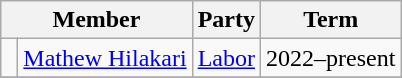<table class="wikitable">
<tr>
<th colspan="2">Member</th>
<th>Party</th>
<th>Term</th>
</tr>
<tr>
<td> </td>
<td><a href='#'>Mathew Hilakari</a></td>
<td><a href='#'>Labor</a></td>
<td>2022–present</td>
</tr>
<tr>
</tr>
</table>
